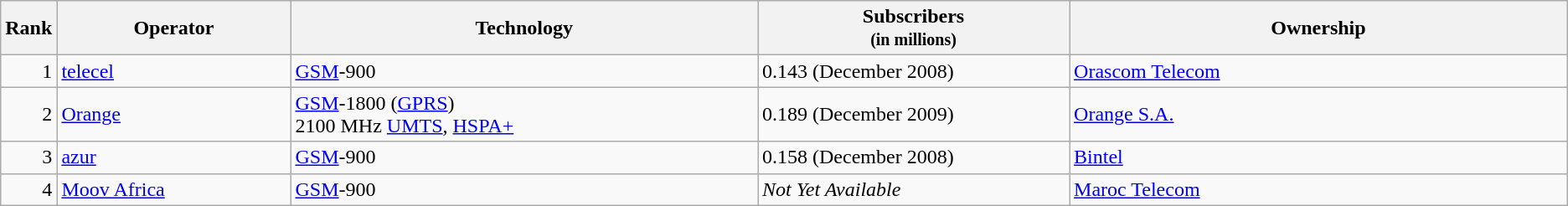<table class="wikitable">
<tr>
<th style="width:3%;">Rank</th>
<th style="width:15%;">Operator</th>
<th style="width:30%;">Technology</th>
<th style="width:20%;">Subscribers<br><small>(in millions)</small></th>
<th style="width:32%;">Ownership</th>
</tr>
<tr>
<td align=right>1</td>
<td><a href='#'>telecel</a></td>
<td><a href='#'>GSM</a>-900</td>
<td>0.143 (December 2008)</td>
<td><a href='#'>Orascom Telecom</a></td>
</tr>
<tr>
<td align=right>2</td>
<td><a href='#'>Orange</a></td>
<td><a href='#'>GSM</a>-1800 (<a href='#'>GPRS</a>)<br>2100 MHz <a href='#'>UMTS</a>, <a href='#'>HSPA+</a></td>
<td>0.189 (December 2009)</td>
<td><a href='#'>Orange S.A.</a></td>
</tr>
<tr>
<td align=right>3</td>
<td><a href='#'>azur</a></td>
<td><a href='#'>GSM</a>-900</td>
<td>0.158 (December 2008)</td>
<td><a href='#'>Bintel</a></td>
</tr>
<tr>
<td align=right>4</td>
<td><a href='#'>Moov Africa</a></td>
<td><a href='#'>GSM</a>-900</td>
<td><em>Not Yet Available</em></td>
<td><a href='#'>Maroc Telecom</a></td>
</tr>
</table>
